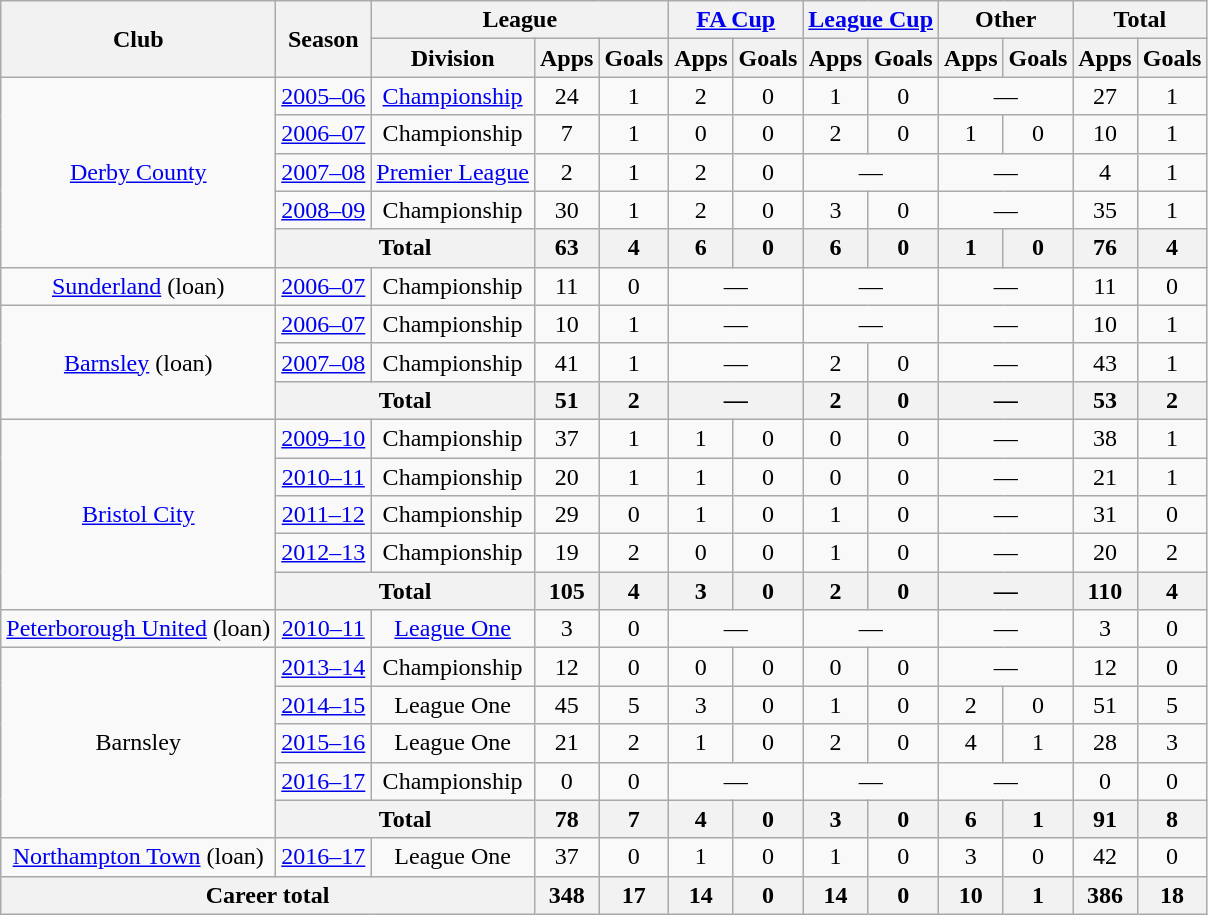<table class=wikitable style="text-align: center;">
<tr>
<th rowspan=2>Club</th>
<th rowspan=2>Season</th>
<th colspan=3>League</th>
<th colspan=2><a href='#'>FA Cup</a></th>
<th colspan=2><a href='#'>League Cup</a></th>
<th colspan=2>Other</th>
<th colspan=2>Total</th>
</tr>
<tr>
<th>Division</th>
<th>Apps</th>
<th>Goals</th>
<th>Apps</th>
<th>Goals</th>
<th>Apps</th>
<th>Goals</th>
<th>Apps</th>
<th>Goals</th>
<th>Apps</th>
<th>Goals</th>
</tr>
<tr>
<td rowspan=5><a href='#'>Derby County</a></td>
<td><a href='#'>2005–06</a></td>
<td><a href='#'>Championship</a></td>
<td>24</td>
<td>1</td>
<td>2</td>
<td>0</td>
<td>1</td>
<td>0</td>
<td colspan=2>—</td>
<td>27</td>
<td>1</td>
</tr>
<tr>
<td><a href='#'>2006–07</a></td>
<td>Championship</td>
<td>7</td>
<td>1</td>
<td>0</td>
<td>0</td>
<td>2</td>
<td>0</td>
<td>1</td>
<td>0</td>
<td>10</td>
<td>1</td>
</tr>
<tr>
<td><a href='#'>2007–08</a></td>
<td><a href='#'>Premier League</a></td>
<td>2</td>
<td>1</td>
<td>2</td>
<td>0</td>
<td colspan=2>—</td>
<td colspan=2>—</td>
<td>4</td>
<td>1</td>
</tr>
<tr>
<td><a href='#'>2008–09</a></td>
<td>Championship</td>
<td>30</td>
<td>1</td>
<td>2</td>
<td>0</td>
<td>3</td>
<td>0</td>
<td colspan=2>—</td>
<td>35</td>
<td>1</td>
</tr>
<tr>
<th colspan=2>Total</th>
<th>63</th>
<th>4</th>
<th>6</th>
<th>0</th>
<th>6</th>
<th>0</th>
<th>1</th>
<th>0</th>
<th>76</th>
<th>4</th>
</tr>
<tr>
<td><a href='#'>Sunderland</a> (loan)</td>
<td><a href='#'>2006–07</a></td>
<td>Championship</td>
<td>11</td>
<td>0</td>
<td colspan=2>—</td>
<td colspan=2>—</td>
<td colspan=2>—</td>
<td>11</td>
<td>0</td>
</tr>
<tr>
<td rowspan=3><a href='#'>Barnsley</a> (loan)</td>
<td><a href='#'>2006–07</a></td>
<td>Championship</td>
<td>10</td>
<td>1</td>
<td colspan=2>—</td>
<td colspan=2>—</td>
<td colspan=2>—</td>
<td>10</td>
<td>1</td>
</tr>
<tr>
<td><a href='#'>2007–08</a></td>
<td>Championship</td>
<td>41</td>
<td>1</td>
<td colspan=2>—</td>
<td>2</td>
<td>0</td>
<td colspan=2>—</td>
<td>43</td>
<td>1</td>
</tr>
<tr>
<th colspan=2>Total</th>
<th>51</th>
<th>2</th>
<th colspan=2>—</th>
<th>2</th>
<th>0</th>
<th colspan=2>—</th>
<th>53</th>
<th>2</th>
</tr>
<tr>
<td rowspan=5><a href='#'>Bristol City</a></td>
<td><a href='#'>2009–10</a></td>
<td>Championship</td>
<td>37</td>
<td>1</td>
<td>1</td>
<td>0</td>
<td>0</td>
<td>0</td>
<td colspan=2>—</td>
<td>38</td>
<td>1</td>
</tr>
<tr>
<td><a href='#'>2010–11</a></td>
<td>Championship</td>
<td>20</td>
<td>1</td>
<td>1</td>
<td>0</td>
<td>0</td>
<td>0</td>
<td colspan=2>—</td>
<td>21</td>
<td>1</td>
</tr>
<tr>
<td><a href='#'>2011–12</a></td>
<td>Championship</td>
<td>29</td>
<td>0</td>
<td>1</td>
<td>0</td>
<td>1</td>
<td>0</td>
<td colspan=2>—</td>
<td>31</td>
<td>0</td>
</tr>
<tr>
<td><a href='#'>2012–13</a></td>
<td>Championship</td>
<td>19</td>
<td>2</td>
<td>0</td>
<td>0</td>
<td>1</td>
<td>0</td>
<td colspan=2>—</td>
<td>20</td>
<td>2</td>
</tr>
<tr>
<th colspan=2>Total</th>
<th>105</th>
<th>4</th>
<th>3</th>
<th>0</th>
<th>2</th>
<th>0</th>
<th colspan=2>—</th>
<th>110</th>
<th>4</th>
</tr>
<tr>
<td><a href='#'>Peterborough United</a> (loan)</td>
<td><a href='#'>2010–11</a></td>
<td><a href='#'>League One</a></td>
<td>3</td>
<td>0</td>
<td colspan=2>—</td>
<td colspan=2>—</td>
<td colspan=2>—</td>
<td>3</td>
<td>0</td>
</tr>
<tr>
<td rowspan=5>Barnsley</td>
<td><a href='#'>2013–14</a></td>
<td>Championship</td>
<td>12</td>
<td>0</td>
<td>0</td>
<td>0</td>
<td>0</td>
<td>0</td>
<td colspan=2>—</td>
<td>12</td>
<td>0</td>
</tr>
<tr>
<td><a href='#'>2014–15</a></td>
<td>League One</td>
<td>45</td>
<td>5</td>
<td>3</td>
<td>0</td>
<td>1</td>
<td>0</td>
<td>2</td>
<td>0</td>
<td>51</td>
<td>5</td>
</tr>
<tr>
<td><a href='#'>2015–16</a></td>
<td>League One</td>
<td>21</td>
<td>2</td>
<td>1</td>
<td>0</td>
<td>2</td>
<td>0</td>
<td>4</td>
<td>1</td>
<td>28</td>
<td>3</td>
</tr>
<tr>
<td><a href='#'>2016–17</a></td>
<td>Championship</td>
<td>0</td>
<td>0</td>
<td colspan=2>—</td>
<td colspan=2>—</td>
<td colspan=2>—</td>
<td>0</td>
<td>0</td>
</tr>
<tr>
<th colspan=2>Total</th>
<th>78</th>
<th>7</th>
<th>4</th>
<th>0</th>
<th>3</th>
<th>0</th>
<th>6</th>
<th>1</th>
<th>91</th>
<th>8</th>
</tr>
<tr>
<td><a href='#'>Northampton Town</a> (loan)</td>
<td><a href='#'>2016–17</a></td>
<td>League One</td>
<td>37</td>
<td>0</td>
<td>1</td>
<td>0</td>
<td>1</td>
<td>0</td>
<td>3</td>
<td>0</td>
<td>42</td>
<td>0</td>
</tr>
<tr>
<th colspan=3>Career total</th>
<th>348</th>
<th>17</th>
<th>14</th>
<th>0</th>
<th>14</th>
<th>0</th>
<th>10</th>
<th>1</th>
<th>386</th>
<th>18</th>
</tr>
</table>
